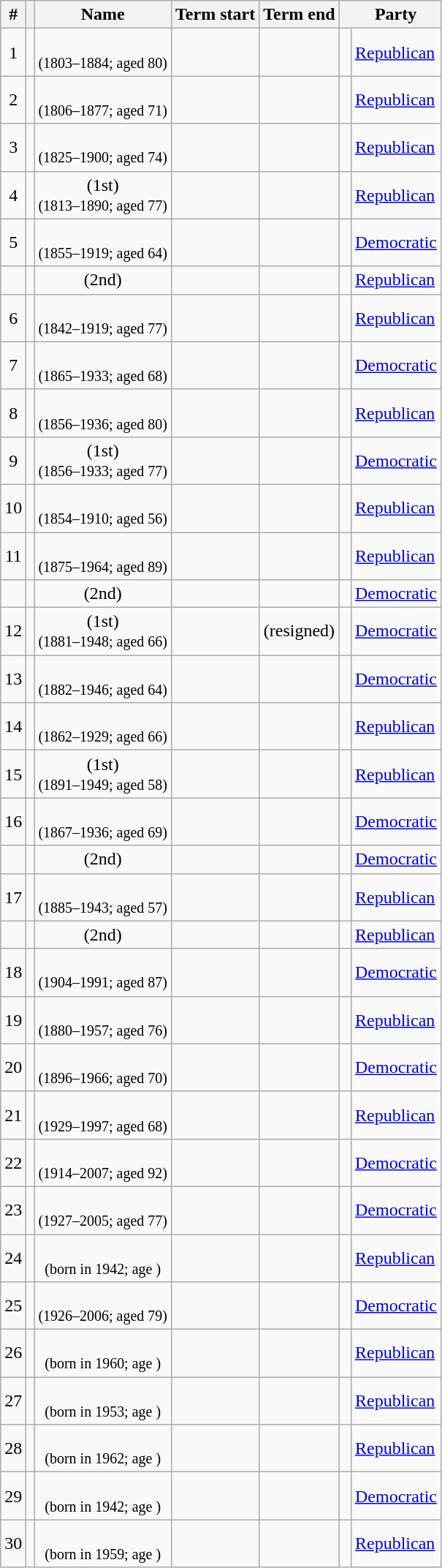<table class="wikitable sortable">
<tr>
<th align=center>#</th>
<th></th>
<th>Name</th>
<th>Term start</th>
<th>Term end</th>
<th class=unsortable> </th>
<th style="border-left-style:hidden; padding:0.1em 0;">Party</th>
</tr>
<tr>
<td align=center>1</td>
<td></td>
<td align="center"><br><small>(1803–1884; aged 80)</small></td>
<td align=center></td>
<td align=center></td>
<td bgcolor=></td>
<td><a href='#'>Republican</a></td>
</tr>
<tr>
<td align=center>2</td>
<td></td>
<td align="center"><br><small>(1806–1877; aged 71)</small></td>
<td align=center></td>
<td align=center></td>
<td bgcolor=></td>
<td><a href='#'>Republican</a></td>
</tr>
<tr>
<td align=center>3</td>
<td></td>
<td align="center"><br><small>(1825–1900; aged 74)</small></td>
<td align=center></td>
<td align=center></td>
<td bgcolor=></td>
<td><a href='#'>Republican</a></td>
</tr>
<tr>
<td align=center>4</td>
<td></td>
<td align="center"> (1st)<br><small>(1813–1890; aged 77)</small></td>
<td align=center></td>
<td align=center></td>
<td bgcolor=></td>
<td><a href='#'>Republican</a></td>
</tr>
<tr>
<td align=center>5</td>
<td></td>
<td align="center"><br><small>(1855–1919; aged 64)</small></td>
<td align=center></td>
<td align=center></td>
<td bgcolor=></td>
<td><a href='#'>Democratic</a></td>
</tr>
<tr>
<td align=center></td>
<td></td>
<td align="center"> (2nd)</td>
<td align=center></td>
<td align=center></td>
<td bgcolor=></td>
<td><a href='#'>Republican</a></td>
</tr>
<tr>
<td align=center>6</td>
<td></td>
<td align="center"><br><small>(1842–1919; aged 77)</small></td>
<td align=center></td>
<td align=center></td>
<td bgcolor=></td>
<td><a href='#'>Republican</a></td>
</tr>
<tr>
<td align=center>7</td>
<td></td>
<td align="center"><br><small>(1865–1933; aged 68)</small></td>
<td align=center></td>
<td align=center></td>
<td bgcolor=></td>
<td><a href='#'>Democratic</a></td>
</tr>
<tr>
<td align=center>8</td>
<td></td>
<td align="center"><br><small>(1856–1936; aged 80)</small></td>
<td align=center></td>
<td align=center></td>
<td bgcolor=></td>
<td><a href='#'>Republican</a></td>
</tr>
<tr>
<td align=center>9</td>
<td></td>
<td align="center"> (1st)<br><small>(1856–1933; aged 77)</small></td>
<td align=center></td>
<td align=center></td>
<td bgcolor=></td>
<td><a href='#'>Democratic</a></td>
</tr>
<tr>
<td align=center>10</td>
<td></td>
<td align="center"><br><small>(1854–1910; aged 56)</small></td>
<td align=center></td>
<td align=center></td>
<td bgcolor=></td>
<td><a href='#'>Republican</a></td>
</tr>
<tr>
<td align=center>11</td>
<td></td>
<td align="center"><br><small>(1875–1964; aged 89)</small></td>
<td align=center></td>
<td align=center></td>
<td bgcolor=></td>
<td><a href='#'>Republican</a></td>
</tr>
<tr>
<td align=center></td>
<td></td>
<td align="center"> (2nd)</td>
<td align=center></td>
<td align=center></td>
<td bgcolor=></td>
<td><a href='#'>Democratic</a></td>
</tr>
<tr>
<td align=center>12</td>
<td></td>
<td align="center"> (1st)<br><small>(1881–1948; aged 66)</small></td>
<td align=center></td>
<td align=center> (resigned)</td>
<td bgcolor=></td>
<td><a href='#'>Democratic</a></td>
</tr>
<tr>
<td align=center>13</td>
<td></td>
<td align="center"><br><small>(1882–1946; aged 64)</small></td>
<td align=center></td>
<td align=center></td>
<td bgcolor=></td>
<td><a href='#'>Democratic</a></td>
</tr>
<tr>
<td align=center>14</td>
<td></td>
<td align="center"><br><small>(1862–1929; aged 66)</small></td>
<td align=center></td>
<td align=center></td>
<td bgcolor=></td>
<td><a href='#'>Republican</a></td>
</tr>
<tr>
<td align=center>15</td>
<td></td>
<td align="center"> (1st)<br><small>(1891–1949; aged 58)</small></td>
<td align=center></td>
<td align=center></td>
<td bgcolor=></td>
<td><a href='#'>Republican</a></td>
</tr>
<tr>
<td align=center>16</td>
<td></td>
<td align="center"><br><small>(1867–1936; aged 69)</small></td>
<td align=center></td>
<td align=center></td>
<td bgcolor=></td>
<td><a href='#'>Democratic</a></td>
</tr>
<tr>
<td align=center></td>
<td></td>
<td align="center"> (2nd)</td>
<td align=center></td>
<td align=center></td>
<td bgcolor=></td>
<td><a href='#'>Democratic</a></td>
</tr>
<tr>
<td align=center>17</td>
<td></td>
<td align="center"><br><small>(1885–1943; aged 57)</small></td>
<td align=center></td>
<td align=center></td>
<td bgcolor=></td>
<td><a href='#'>Republican</a></td>
</tr>
<tr>
<td align=center></td>
<td></td>
<td align="center"> (2nd)</td>
<td align=center></td>
<td align=center></td>
<td bgcolor=></td>
<td><a href='#'>Republican</a></td>
</tr>
<tr>
<td align=center>18</td>
<td></td>
<td align="center"><br><small>(1904–1991; aged 87)</small></td>
<td align=center></td>
<td align=center></td>
<td bgcolor=></td>
<td><a href='#'>Democratic</a></td>
</tr>
<tr>
<td align=center>19</td>
<td></td>
<td align="center"><br><small>(1880–1957; aged 76)</small></td>
<td align=center></td>
<td align=center></td>
<td bgcolor=></td>
<td><a href='#'>Republican</a></td>
</tr>
<tr>
<td align=center>20</td>
<td></td>
<td align="center"><br><small>(1896–1966; aged 70)</small></td>
<td align=center></td>
<td align=center></td>
<td bgcolor=></td>
<td><a href='#'>Democratic</a></td>
</tr>
<tr>
<td align=center>21</td>
<td></td>
<td align="center"><br><small>(1929–1997; aged 68)</small></td>
<td align=center></td>
<td align=center></td>
<td bgcolor=></td>
<td><a href='#'>Republican</a></td>
</tr>
<tr>
<td align=center>22</td>
<td></td>
<td align="center"><br><small>(1914–2007; aged 92)</small></td>
<td align=center></td>
<td align=center></td>
<td bgcolor=></td>
<td><a href='#'>Democratic</a></td>
</tr>
<tr>
<td align=center>23</td>
<td></td>
<td align="center"><br><small>(1927–2005; aged 77)</small></td>
<td align=center></td>
<td align=center></td>
<td bgcolor=></td>
<td><a href='#'>Democratic</a></td>
</tr>
<tr>
<td align=center>24</td>
<td></td>
<td align="center"><br><small>(born in 1942; age )</small></td>
<td align=center></td>
<td align=center></td>
<td bgcolor=></td>
<td><a href='#'>Republican</a></td>
</tr>
<tr>
<td align=center>25</td>
<td></td>
<td align="center"><br><small>(1926–2006; aged 79)</small></td>
<td align=center></td>
<td align=center></td>
<td bgcolor=></td>
<td><a href='#'>Democratic</a></td>
</tr>
<tr>
<td align=center>26</td>
<td></td>
<td align="center"><br><small>(born in 1960; age )</small></td>
<td align=center></td>
<td align=center></td>
<td bgcolor=></td>
<td><a href='#'>Republican</a></td>
</tr>
<tr>
<td align=center>27</td>
<td></td>
<td align="center"><br><small>(born in 1953; age )</small></td>
<td align=center></td>
<td align=center></td>
<td bgcolor=></td>
<td><a href='#'>Republican</a></td>
</tr>
<tr>
<td align=center>28</td>
<td></td>
<td align="center"><br><small>(born in 1962; age )</small></td>
<td align=center></td>
<td align=center></td>
<td bgcolor=></td>
<td><a href='#'>Republican</a></td>
</tr>
<tr>
<td align=center>29</td>
<td></td>
<td align="center"><br><small>(born in 1942; age )</small></td>
<td align=center></td>
<td align=center></td>
<td bgcolor=></td>
<td><a href='#'>Democratic</a></td>
</tr>
<tr>
<td align=center>30</td>
<td></td>
<td align="center"><br><small>(born in 1959; age )</small></td>
<td align=center></td>
<td align=center></td>
<td bgcolor=></td>
<td><a href='#'>Republican</a></td>
</tr>
</table>
